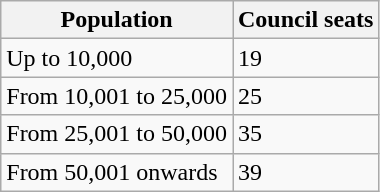<table class="wikitable">
<tr>
<th>Population</th>
<th>Council seats</th>
</tr>
<tr>
<td>Up to 10,000</td>
<td>19</td>
</tr>
<tr>
<td>From 10,001 to 25,000</td>
<td>25</td>
</tr>
<tr>
<td>From 25,001 to 50,000</td>
<td>35</td>
</tr>
<tr>
<td>From 50,001 onwards</td>
<td>39</td>
</tr>
</table>
